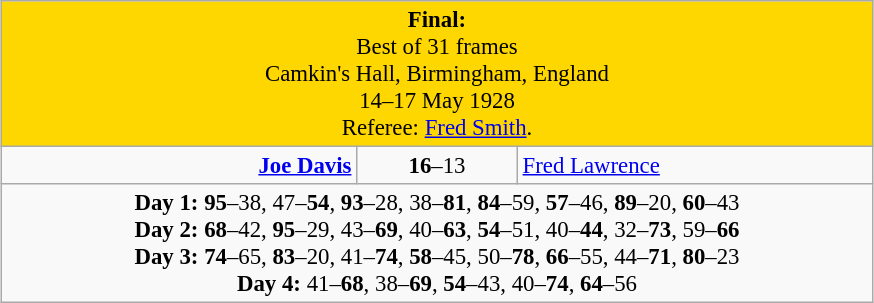<table class="wikitable" style="font-size: 95%; margin: 1em auto 1em auto;">
<tr>
<td colspan="3" align="center" bgcolor="#ffd700"><strong>Final:</strong><br>Best of 31 frames<br>Camkin's Hall, Birmingham, England<br>14–17 May 1928<br>Referee: <a href='#'>Fred Smith</a>.</td>
</tr>
<tr>
<td width="230" align="right"><strong><a href='#'>Joe Davis</a></strong><br></td>
<td width="100" align="center"><strong>16</strong>–13</td>
<td width="230"><a href='#'>Fred Lawrence</a><br></td>
</tr>
<tr>
<td colspan="3" align="center" style="font-size: 100%"><strong>Day 1:</strong> <strong>95</strong>–38, 47–<strong>54</strong>, <strong>93</strong>–28, 38–<strong>81</strong>, <strong>84</strong>–59, <strong>57</strong>–46, <strong>89</strong>–20, <strong>60</strong>–43<br><strong>Day 2:</strong> <strong>68</strong>–42, <strong>95</strong>–29, 43–<strong>69</strong>, 40–<strong>63</strong>, <strong>54</strong>–51, 40–<strong>44</strong>, 32–<strong>73</strong>, 59–<strong>66</strong><br><strong>Day 3:</strong> <strong>74</strong>–65, <strong>83</strong>–20, 41–<strong>74</strong>, <strong>58</strong>–45, 50–<strong>78</strong>, <strong>66</strong>–55, 44–<strong>71</strong>, <strong>80</strong>–23<br><strong>Day 4:</strong> 41–<strong>68</strong>, 38–<strong>69</strong>, <strong>54</strong>–43, 40–<strong>74</strong>, <strong>64</strong>–56</td>
</tr>
</table>
